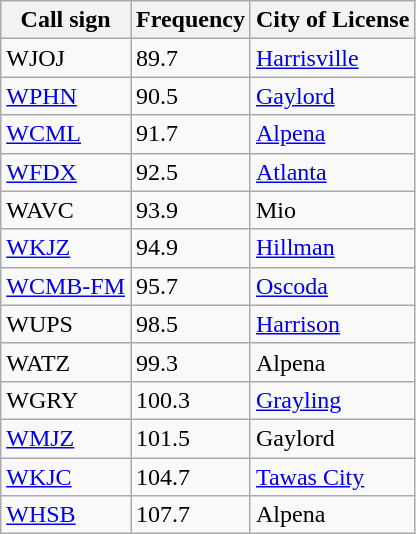<table class="wikitable" border="1">
<tr>
<th>Call sign</th>
<th>Frequency</th>
<th>City of License</th>
</tr>
<tr>
<td>WJOJ</td>
<td>89.7</td>
<td><a href='#'>Harrisville</a></td>
</tr>
<tr>
<td><a href='#'>WPHN</a></td>
<td>90.5</td>
<td><a href='#'>Gaylord</a></td>
</tr>
<tr>
<td><a href='#'>WCML</a></td>
<td>91.7</td>
<td><a href='#'>Alpena</a></td>
</tr>
<tr>
<td><a href='#'>WFDX</a></td>
<td>92.5</td>
<td><a href='#'>Atlanta</a></td>
</tr>
<tr>
<td>WAVC</td>
<td>93.9</td>
<td>Mio</td>
</tr>
<tr>
<td><a href='#'>WKJZ</a></td>
<td>94.9</td>
<td><a href='#'>Hillman</a></td>
</tr>
<tr>
<td><a href='#'>WCMB-FM</a></td>
<td>95.7</td>
<td><a href='#'>Oscoda</a></td>
</tr>
<tr>
<td>WUPS</td>
<td>98.5</td>
<td><a href='#'>Harrison</a></td>
</tr>
<tr>
<td>WATZ</td>
<td>99.3</td>
<td>Alpena</td>
</tr>
<tr>
<td>WGRY</td>
<td>100.3</td>
<td><a href='#'>Grayling</a></td>
</tr>
<tr>
<td><a href='#'>WMJZ</a></td>
<td>101.5</td>
<td>Gaylord</td>
</tr>
<tr>
<td><a href='#'>WKJC</a></td>
<td>104.7</td>
<td><a href='#'>Tawas City</a></td>
</tr>
<tr>
<td><a href='#'>WHSB</a></td>
<td>107.7</td>
<td>Alpena</td>
</tr>
</table>
